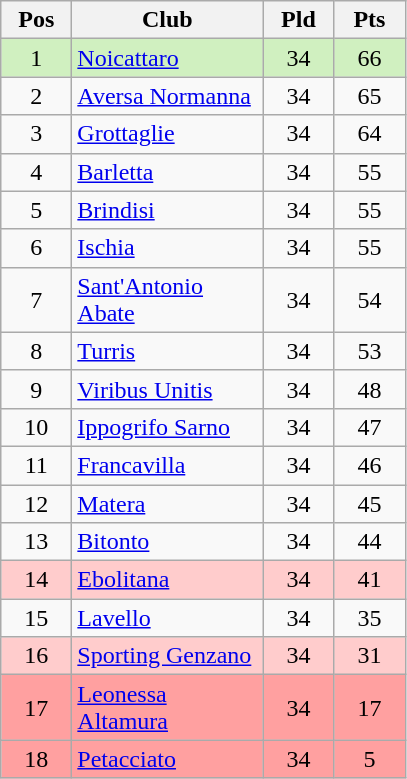<table class="wikitable">
<tr>
<th width=40>Pos</th>
<th width=120>Club</th>
<th width=40>Pld</th>
<th width=40>Pts</th>
</tr>
<tr style="background:#D0F0C0;">
<td style="text-align: center">1</td>
<td><a href='#'>Noicattaro</a></td>
<td style="text-align: center">34</td>
<td style="text-align: center">66</td>
</tr>
<tr>
<td style="text-align: center">2</td>
<td><a href='#'>Aversa Normanna</a></td>
<td style="text-align: center">34</td>
<td style="text-align: center">65</td>
</tr>
<tr>
<td style="text-align: center">3</td>
<td><a href='#'>Grottaglie</a></td>
<td style="text-align: center">34</td>
<td style="text-align: center">64</td>
</tr>
<tr>
<td style="text-align: center">4</td>
<td><a href='#'>Barletta</a></td>
<td style="text-align: center">34</td>
<td style="text-align: center">55</td>
</tr>
<tr>
<td style="text-align: center">5</td>
<td><a href='#'>Brindisi</a></td>
<td style="text-align: center">34</td>
<td style="text-align: center">55</td>
</tr>
<tr>
<td style="text-align: center">6</td>
<td><a href='#'>Ischia</a></td>
<td style="text-align: center">34</td>
<td style="text-align: center">55</td>
</tr>
<tr>
<td style="text-align: center">7</td>
<td><a href='#'>Sant'Antonio Abate</a></td>
<td style="text-align: center">34</td>
<td style="text-align: center">54</td>
</tr>
<tr>
<td style="text-align: center">8</td>
<td><a href='#'>Turris</a></td>
<td style="text-align: center">34</td>
<td style="text-align: center">53</td>
</tr>
<tr>
<td style="text-align: center">9</td>
<td><a href='#'>Viribus Unitis</a></td>
<td style="text-align: center">34</td>
<td style="text-align: center">48</td>
</tr>
<tr>
<td style="text-align: center">10</td>
<td><a href='#'>Ippogrifo Sarno</a></td>
<td style="text-align: center">34</td>
<td style="text-align: center">47</td>
</tr>
<tr>
<td style="text-align: center">11</td>
<td><a href='#'>Francavilla</a></td>
<td style="text-align: center">34</td>
<td style="text-align: center">46</td>
</tr>
<tr>
<td style="text-align: center">12</td>
<td><a href='#'>Matera</a></td>
<td style="text-align: center">34</td>
<td style="text-align: center">45</td>
</tr>
<tr>
<td style="text-align: center">13</td>
<td><a href='#'>Bitonto</a></td>
<td style="text-align: center">34</td>
<td style="text-align: center">44</td>
</tr>
<tr style="background:#FFCCCC;">
<td style="text-align: center">14</td>
<td><a href='#'>Ebolitana</a></td>
<td style="text-align: center">34</td>
<td style="text-align: center">41</td>
</tr>
<tr>
<td style="text-align: center">15</td>
<td><a href='#'>Lavello</a></td>
<td style="text-align: center">34</td>
<td style="text-align: center">35</td>
</tr>
<tr style="background:#FFCCCC;">
<td style="text-align: center">16</td>
<td><a href='#'>Sporting Genzano</a></td>
<td style="text-align: center">34</td>
<td style="text-align: center">31</td>
</tr>
<tr style="background:#FFA0A0;">
<td style="text-align: center">17</td>
<td><a href='#'>Leonessa Altamura</a></td>
<td style="text-align: center">34</td>
<td style="text-align: center">17</td>
</tr>
<tr style="background:#FFA0A0;">
<td style="text-align: center">18</td>
<td><a href='#'>Petacciato</a></td>
<td style="text-align: center">34</td>
<td style="text-align: center">5</td>
</tr>
</table>
